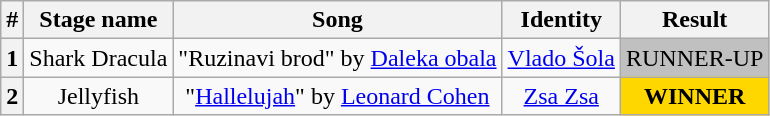<table class="wikitable plainrowheaders" style="text-align: center;">
<tr>
<th>#</th>
<th>Stage name</th>
<th>Song</th>
<th>Identity</th>
<th>Result</th>
</tr>
<tr>
<th>1</th>
<td>Shark Dracula</td>
<td>"Ruzinavi brod" by <a href='#'>Daleka obala</a></td>
<td><a href='#'>Vlado Šola</a></td>
<td bgcolor="silver">RUNNER-UP</td>
</tr>
<tr>
<th>2</th>
<td>Jellyfish</td>
<td>"<a href='#'>Hallelujah</a>" by <a href='#'>Leonard Cohen</a></td>
<td><a href='#'>Zsa Zsa</a></td>
<td bgcolor="gold"><strong>WINNER</strong></td>
</tr>
</table>
